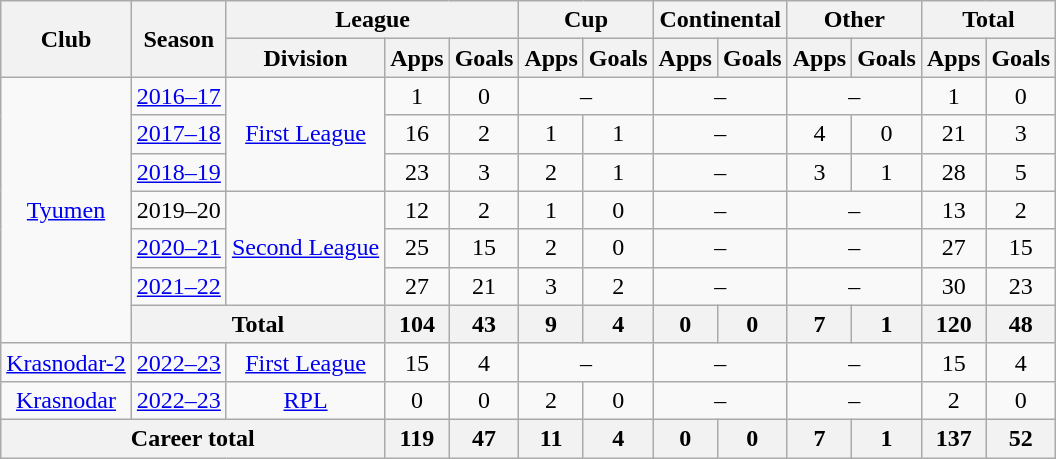<table class="wikitable" style="text-align: center;">
<tr>
<th rowspan=2>Club</th>
<th rowspan=2>Season</th>
<th colspan=3>League</th>
<th colspan=2>Cup</th>
<th colspan=2>Continental</th>
<th colspan=2>Other</th>
<th colspan=2>Total</th>
</tr>
<tr>
<th>Division</th>
<th>Apps</th>
<th>Goals</th>
<th>Apps</th>
<th>Goals</th>
<th>Apps</th>
<th>Goals</th>
<th>Apps</th>
<th>Goals</th>
<th>Apps</th>
<th>Goals</th>
</tr>
<tr>
<td rowspan=7><a href='#'>Tyumen</a></td>
<td><a href='#'>2016–17</a></td>
<td rowspan=3><a href='#'>First League</a></td>
<td>1</td>
<td>0</td>
<td colspan=2>–</td>
<td colspan=2>–</td>
<td colspan=2>–</td>
<td>1</td>
<td>0</td>
</tr>
<tr>
<td><a href='#'>2017–18</a></td>
<td>16</td>
<td>2</td>
<td>1</td>
<td>1</td>
<td colspan=2>–</td>
<td>4</td>
<td>0</td>
<td>21</td>
<td>3</td>
</tr>
<tr>
<td><a href='#'>2018–19</a></td>
<td>23</td>
<td>3</td>
<td>2</td>
<td>1</td>
<td colspan=2>–</td>
<td>3</td>
<td>1</td>
<td>28</td>
<td>5</td>
</tr>
<tr>
<td>2019–20</td>
<td rowspan=3><a href='#'>Second League</a></td>
<td>12</td>
<td>2</td>
<td>1</td>
<td>0</td>
<td colspan=2>–</td>
<td colspan=2>–</td>
<td>13</td>
<td>2</td>
</tr>
<tr>
<td><a href='#'>2020–21</a></td>
<td>25</td>
<td>15</td>
<td>2</td>
<td>0</td>
<td colspan=2>–</td>
<td colspan=2>–</td>
<td>27</td>
<td>15</td>
</tr>
<tr>
<td><a href='#'>2021–22</a></td>
<td>27</td>
<td>21</td>
<td>3</td>
<td>2</td>
<td colspan=2>–</td>
<td colspan=2>–</td>
<td>30</td>
<td>23</td>
</tr>
<tr>
<th colspan=2>Total</th>
<th>104</th>
<th>43</th>
<th>9</th>
<th>4</th>
<th>0</th>
<th>0</th>
<th>7</th>
<th>1</th>
<th>120</th>
<th>48</th>
</tr>
<tr>
<td><a href='#'>Krasnodar-2</a></td>
<td><a href='#'>2022–23</a></td>
<td><a href='#'>First League</a></td>
<td>15</td>
<td>4</td>
<td colspan=2>–</td>
<td colspan=2>–</td>
<td colspan=2>–</td>
<td>15</td>
<td>4</td>
</tr>
<tr>
<td><a href='#'>Krasnodar</a></td>
<td><a href='#'>2022–23</a></td>
<td><a href='#'>RPL</a></td>
<td>0</td>
<td>0</td>
<td>2</td>
<td>0</td>
<td colspan=2>–</td>
<td colspan=2>–</td>
<td>2</td>
<td>0</td>
</tr>
<tr>
<th colspan=3>Career total</th>
<th>119</th>
<th>47</th>
<th>11</th>
<th>4</th>
<th>0</th>
<th>0</th>
<th>7</th>
<th>1</th>
<th>137</th>
<th>52</th>
</tr>
</table>
